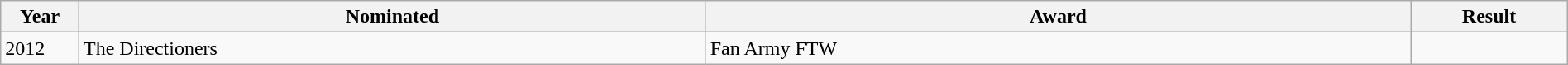<table class="wikitable" style="width:100%;">
<tr>
<th width=5%>Year</th>
<th style="width:40%;">Nominated</th>
<th style="width:45%;">Award</th>
<th style="width:10%;">Result</th>
</tr>
<tr>
<td rowspan="1">2012</td>
<td>The Directioners</td>
<td>Fan Army FTW</td>
<td></td>
</tr>
</table>
